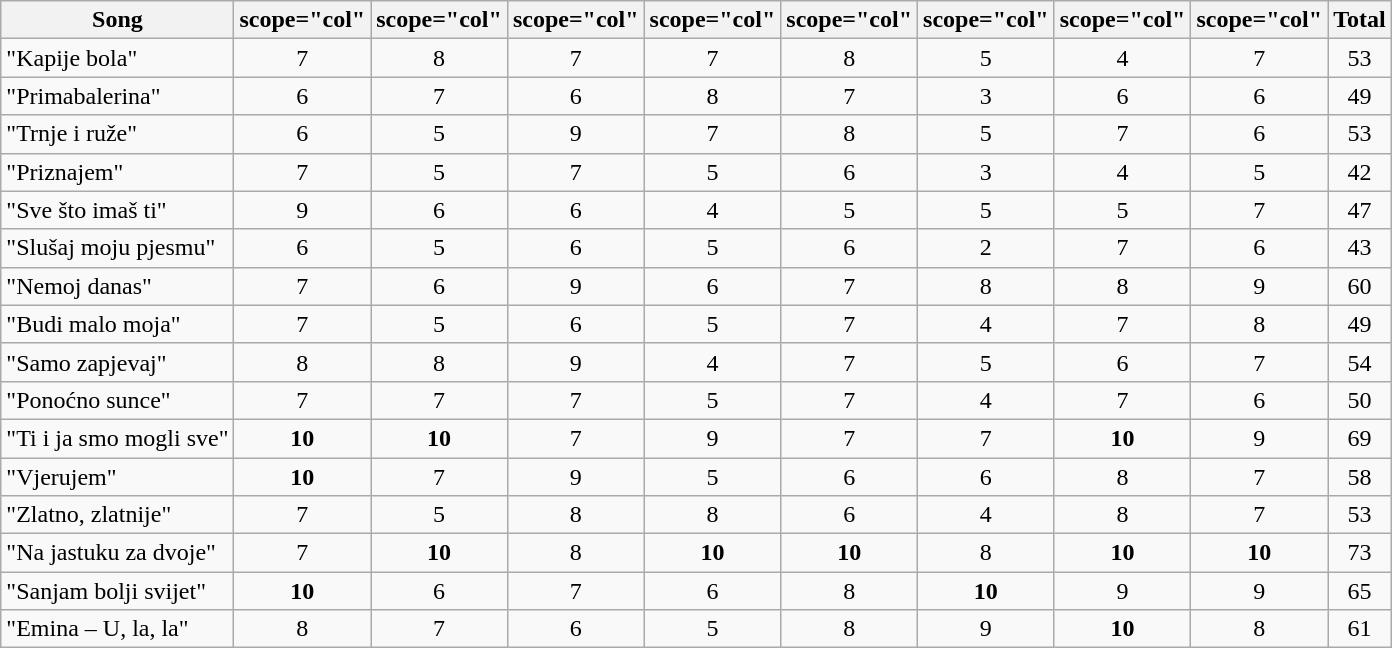<table class="wikitable plainrowheaders" style="margin: 1em auto 1em auto; text-align:center">
<tr>
<th>Song</th>
<th>scope="col" </th>
<th>scope="col" </th>
<th>scope="col" </th>
<th>scope="col" </th>
<th>scope="col" </th>
<th>scope="col" </th>
<th>scope="col" </th>
<th>scope="col" </th>
<th>Total</th>
</tr>
<tr>
<td align="left">"Kapije bola"</td>
<td>7</td>
<td>8</td>
<td>7</td>
<td>7</td>
<td>8</td>
<td>5</td>
<td>4</td>
<td>7</td>
<td>53</td>
</tr>
<tr>
<td align="left">"Primabalerina"</td>
<td>6</td>
<td>7</td>
<td>6</td>
<td>8</td>
<td>7</td>
<td>3</td>
<td>6</td>
<td>6</td>
<td>49</td>
</tr>
<tr>
<td align="left">"Trnje i ruže"</td>
<td>6</td>
<td>5</td>
<td>9</td>
<td>7</td>
<td>8</td>
<td>5</td>
<td>7</td>
<td>6</td>
<td>53</td>
</tr>
<tr>
<td align="left">"Priznajem"</td>
<td>7</td>
<td>5</td>
<td>7</td>
<td>5</td>
<td>6</td>
<td>3</td>
<td>4</td>
<td>5</td>
<td>42</td>
</tr>
<tr>
<td align="left">"Sve što imaš ti"</td>
<td>9</td>
<td>6</td>
<td>6</td>
<td>4</td>
<td>5</td>
<td>5</td>
<td>5</td>
<td>7</td>
<td>47</td>
</tr>
<tr>
<td align="left">"Slušaj moju pjesmu"</td>
<td>6</td>
<td>5</td>
<td>6</td>
<td>5</td>
<td>6</td>
<td>2</td>
<td>7</td>
<td>6</td>
<td>43</td>
</tr>
<tr>
<td align="left">"Nemoj danas"</td>
<td>7</td>
<td>6</td>
<td>9</td>
<td>6</td>
<td>7</td>
<td>8</td>
<td>8</td>
<td>9</td>
<td>60</td>
</tr>
<tr>
<td align="left">"Budi malo moja"</td>
<td>7</td>
<td>5</td>
<td>6</td>
<td>5</td>
<td>7</td>
<td>4</td>
<td>7</td>
<td>8</td>
<td>49</td>
</tr>
<tr>
<td align="left">"Samo zapjevaj"</td>
<td>8</td>
<td>8</td>
<td>9</td>
<td>4</td>
<td>7</td>
<td>5</td>
<td>6</td>
<td>7</td>
<td>54</td>
</tr>
<tr>
<td align="left">"Ponoćno sunce"</td>
<td>7</td>
<td>7</td>
<td>7</td>
<td>5</td>
<td>7</td>
<td>4</td>
<td>7</td>
<td>6</td>
<td>50</td>
</tr>
<tr>
<td align="left">"Ti i ja smo mogli sve"</td>
<td><strong>10</strong></td>
<td><strong>10</strong></td>
<td>7</td>
<td>9</td>
<td>7</td>
<td>7</td>
<td><strong>10</strong></td>
<td>9</td>
<td>69</td>
</tr>
<tr>
<td align="left">"Vjerujem"</td>
<td><strong>10</strong></td>
<td>7</td>
<td>9</td>
<td>5</td>
<td>6</td>
<td>6</td>
<td>8</td>
<td>7</td>
<td>58</td>
</tr>
<tr>
<td align="left">"Zlatno, zlatnije"</td>
<td>7</td>
<td>5</td>
<td>8</td>
<td>8</td>
<td>6</td>
<td>4</td>
<td>8</td>
<td>7</td>
<td>53</td>
</tr>
<tr>
<td align="left">"Na jastuku za dvoje"</td>
<td>7</td>
<td><strong>10</strong></td>
<td>8</td>
<td><strong>10</strong></td>
<td><strong>10</strong></td>
<td>8</td>
<td><strong>10</strong></td>
<td><strong>10</strong></td>
<td>73</td>
</tr>
<tr>
<td align="left">"Sanjam bolji svijet"</td>
<td><strong>10</strong></td>
<td>6</td>
<td>7</td>
<td>6</td>
<td>8</td>
<td><strong>10</strong></td>
<td>9</td>
<td>9</td>
<td>65</td>
</tr>
<tr>
<td align="left">"Emina – U, la, la"</td>
<td>8</td>
<td>7</td>
<td>6</td>
<td>5</td>
<td>8</td>
<td>9</td>
<td><strong>10</strong></td>
<td>8</td>
<td>61</td>
</tr>
</table>
